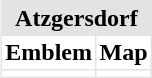<table border="0" cellpadding="2" cellspacing="1" align="right" style="margin-left:1em; background:#e3e3e3;">
<tr>
<th colspan="2">Atzgersdorf</th>
</tr>
<tr bgcolor="#FFFFFF">
<th>Emblem</th>
<th>Map</th>
</tr>
<tr --- bgcolor="#FFFFFF">
<td></td>
<td></td>
</tr>
</table>
